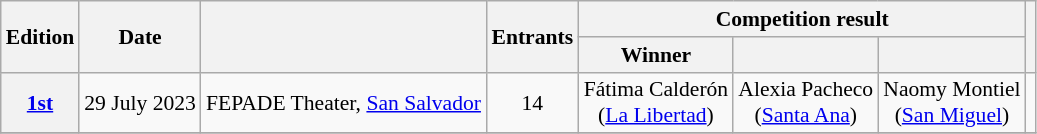<table class="wikitable" style="font-size:90%; text-align:center">
<tr>
<th rowspan="2">Edition</th>
<th rowspan="2">Date</th>
<th rowspan="2"></th>
<th rowspan="2" width="55">Entrants</th>
<th colspan="3">Competition result</th>
<th rowspan="2"></th>
</tr>
<tr>
<th>Winner</th>
<th></th>
<th></th>
</tr>
<tr>
<th><a href='#'>1st</a></th>
<td>29 July 2023</td>
<td>FEPADE Theater, <a href='#'>San Salvador</a></td>
<td>14</td>
<td>Fátima Calderón<br>(<a href='#'>La Libertad</a>)</td>
<td>Alexia Pacheco<br>(<a href='#'>Santa Ana</a>)</td>
<td>Naomy Montiel<br>(<a href='#'>San Miguel</a>)</td>
<td></td>
</tr>
<tr>
</tr>
</table>
